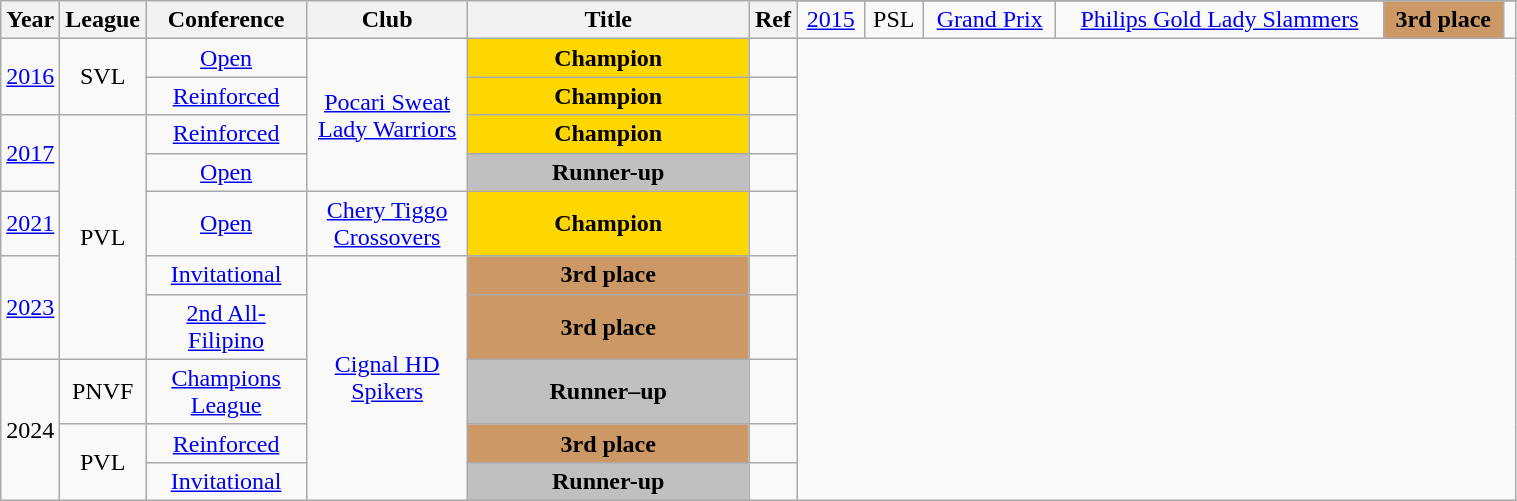<table class="wikitable sortable" style="text-align:center" width="80%">
<tr>
<th style="width:5px;" rowspan="2">Year</th>
<th style="width:5px;" rowspan="2">League</th>
<th style="width:100px;" rowspan="2">Conference</th>
<th style="width:100px;" rowspan="2">Club</th>
<th style="width:180px;" rowspan="2">Title</th>
<th style="width:25px;" rowspan="2">Ref</th>
</tr>
<tr align=center>
<td rowspan=1><a href='#'>2015</a></td>
<td>PSL</td>
<td><a href='#'>Grand Prix</a></td>
<td><a href='#'>Philips Gold Lady Slammers</a></td>
<td style="background:#c96;"><strong>3rd place</strong></td>
<td></td>
</tr>
<tr align=center>
<td rowspan=2><a href='#'>2016</a></td>
<td rowspan=2>SVL</td>
<td><a href='#'>Open</a></td>
<td rowspan=4><a href='#'>Pocari Sweat Lady Warriors</a></td>
<td style="background:gold;"><strong>Champion</strong></td>
<td></td>
</tr>
<tr align=center>
<td><a href='#'>Reinforced</a></td>
<td style="background:gold;"><strong>Champion</strong></td>
<td></td>
</tr>
<tr align=center>
<td rowspan=2><a href='#'>2017</a></td>
<td rowspan=5>PVL</td>
<td><a href='#'>Reinforced</a></td>
<td style="background:gold;"><strong>Champion</strong></td>
<td></td>
</tr>
<tr align=center>
<td><a href='#'>Open</a></td>
<td style="background:silver;"><strong>Runner-up</strong></td>
<td></td>
</tr>
<tr align=center>
<td><a href='#'>2021</a></td>
<td><a href='#'>Open</a></td>
<td><a href='#'>Chery Tiggo Crossovers</a></td>
<td style="background:gold;"><strong>Champion</strong></td>
<td></td>
</tr>
<tr align=center>
<td rowspan=2><a href='#'>2023</a></td>
<td><a href='#'>Invitational</a></td>
<td rowspan=5><a href='#'>Cignal HD Spikers</a></td>
<td style="background:#c96;"><strong>3rd place</strong></td>
<td></td>
</tr>
<tr align=center>
<td><a href='#'>2nd All-Filipino</a></td>
<td style="background:#c96;"><strong>3rd place</strong></td>
<td></td>
</tr>
<tr align=center>
<td rowspan=3>2024</td>
<td>PNVF</td>
<td><a href='#'>Champions League</a></td>
<td style="background:silver;"><strong>Runner–up</strong></td>
<td></td>
</tr>
<tr>
<td rowspan=2>PVL</td>
<td><a href='#'>Reinforced</a></td>
<td style="background:#CC9966;"><strong>3rd place</strong></td>
<td></td>
</tr>
<tr>
<td><a href='#'>Invitational</a></td>
<td style="background:silver;"><strong>Runner-up</strong></td>
<td></td>
</tr>
</table>
